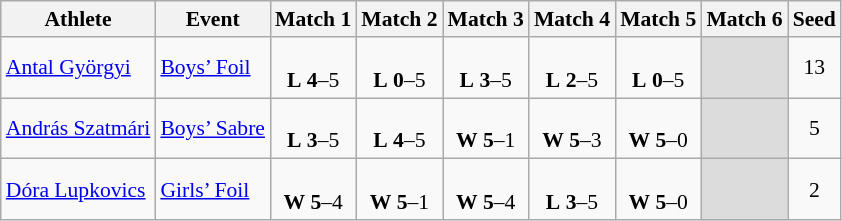<table class="wikitable" border="1" style="font-size:90%">
<tr>
<th>Athlete</th>
<th>Event</th>
<th>Match 1</th>
<th>Match 2</th>
<th>Match 3</th>
<th>Match 4</th>
<th>Match 5</th>
<th>Match 6</th>
<th>Seed</th>
</tr>
<tr>
<td><a href='#'>Antal Györgyi</a></td>
<td><a href='#'>Boys’ Foil</a></td>
<td align=center><br> <strong>L</strong> <strong>4</strong>–5</td>
<td align=center><br> <strong>L</strong> <strong>0</strong>–5</td>
<td align=center><br> <strong>L</strong> <strong>3</strong>–5</td>
<td align=center><br> <strong>L</strong> <strong>2</strong>–5</td>
<td align=center><br> <strong>L</strong> <strong>0</strong>–5</td>
<td bgcolor=#DCDCDC></td>
<td align=center>13</td>
</tr>
<tr>
<td><a href='#'>András Szatmári</a></td>
<td><a href='#'>Boys’ Sabre</a></td>
<td align=center><br> <strong>L</strong> <strong>3</strong>–5</td>
<td align=center><br> <strong>L</strong> <strong>4</strong>–5</td>
<td align=center><br> <strong>W</strong> <strong>5</strong>–1</td>
<td align=center><br> <strong>W</strong> <strong>5</strong>–3</td>
<td align=center><br> <strong>W</strong> <strong>5</strong>–0</td>
<td bgcolor=#DCDCDC></td>
<td align=center>5</td>
</tr>
<tr>
<td><a href='#'>Dóra Lupkovics</a></td>
<td><a href='#'>Girls’ Foil</a></td>
<td align=center><br> <strong>W</strong> <strong>5</strong>–4</td>
<td align=center><br> <strong>W</strong> <strong>5</strong>–1</td>
<td align=center><br> <strong>W</strong> <strong>5</strong>–4</td>
<td align=center><br> <strong>L</strong> <strong>3</strong>–5</td>
<td align=center><br> <strong>W</strong> <strong>5</strong>–0</td>
<td bgcolor=#DCDCDC></td>
<td align=center>2</td>
</tr>
</table>
